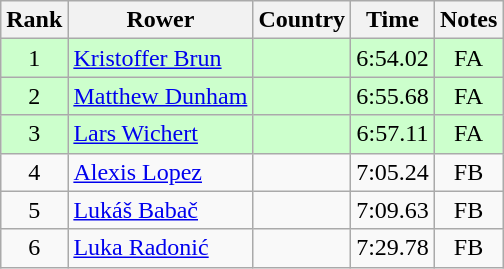<table class="wikitable" style="text-align:center">
<tr>
<th>Rank</th>
<th>Rower</th>
<th>Country</th>
<th>Time</th>
<th>Notes</th>
</tr>
<tr bgcolor=ccffcc>
<td>1</td>
<td align="left"><a href='#'>Kristoffer Brun</a></td>
<td align="left"></td>
<td>6:54.02</td>
<td>FA</td>
</tr>
<tr bgcolor=ccffcc>
<td>2</td>
<td align="left"><a href='#'>Matthew Dunham</a></td>
<td align="left"></td>
<td>6:55.68</td>
<td>FA</td>
</tr>
<tr bgcolor=ccffcc>
<td>3</td>
<td align="left"><a href='#'>Lars Wichert</a></td>
<td align="left"></td>
<td>6:57.11</td>
<td>FA</td>
</tr>
<tr>
<td>4</td>
<td align="left"><a href='#'>Alexis Lopez</a></td>
<td align="left"></td>
<td>7:05.24</td>
<td>FB</td>
</tr>
<tr>
<td>5</td>
<td align="left"><a href='#'>Lukáš Babač</a></td>
<td align="left"></td>
<td>7:09.63</td>
<td>FB</td>
</tr>
<tr>
<td>6</td>
<td align="left"><a href='#'>Luka Radonić</a></td>
<td align="left"></td>
<td>7:29.78</td>
<td>FB</td>
</tr>
</table>
